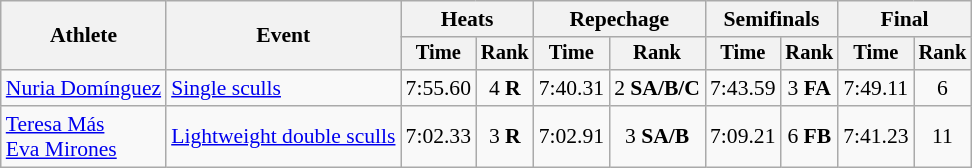<table class="wikitable" style="font-size:90%;">
<tr>
<th rowspan="2">Athlete</th>
<th rowspan="2">Event</th>
<th colspan="2">Heats</th>
<th colspan="2">Repechage</th>
<th colspan="2">Semifinals</th>
<th colspan="2">Final</th>
</tr>
<tr style="font-size:95%">
<th>Time</th>
<th>Rank</th>
<th>Time</th>
<th>Rank</th>
<th>Time</th>
<th>Rank</th>
<th>Time</th>
<th>Rank</th>
</tr>
<tr align=center>
<td align=left><a href='#'>Nuria Domínguez</a></td>
<td align=left><a href='#'>Single sculls</a></td>
<td>7:55.60</td>
<td>4 <strong>R</strong></td>
<td>7:40.31</td>
<td>2 <strong>SA/B/C</strong></td>
<td>7:43.59</td>
<td>3 <strong>FA</strong></td>
<td>7:49.11</td>
<td>6</td>
</tr>
<tr align=center>
<td align=left><a href='#'>Teresa Más</a><br><a href='#'>Eva Mirones</a></td>
<td align=left><a href='#'>Lightweight double sculls</a></td>
<td>7:02.33</td>
<td>3 <strong>R</strong></td>
<td>7:02.91</td>
<td>3 <strong>SA/B</strong></td>
<td>7:09.21</td>
<td>6 <strong>FB</strong></td>
<td>7:41.23</td>
<td>11</td>
</tr>
</table>
